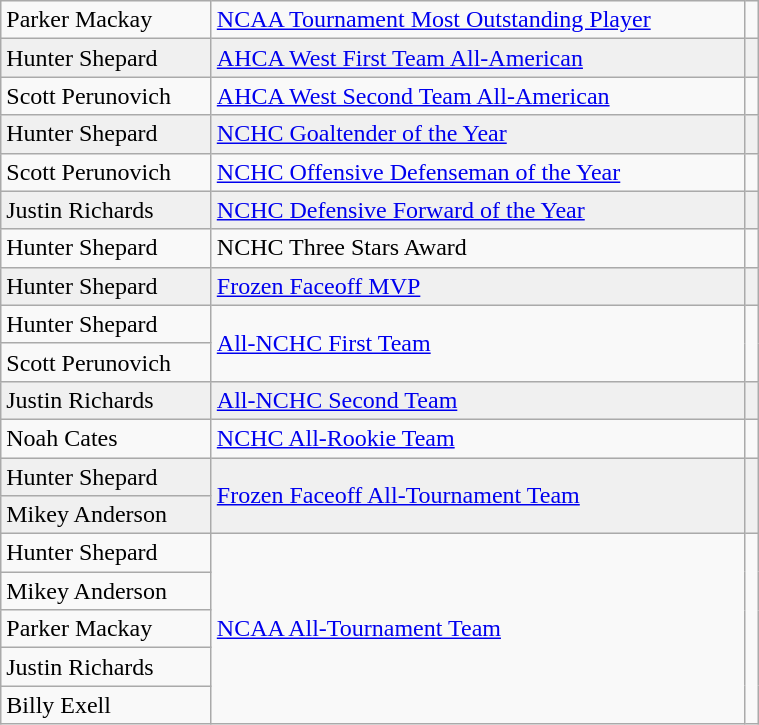<table class="wikitable" width=40%>
<tr>
<td>Parker Mackay</td>
<td rowspan=1><a href='#'>NCAA Tournament Most Outstanding Player</a></td>
<td rowspan=1></td>
</tr>
<tr bgcolor=f0f0f0>
<td>Hunter Shepard</td>
<td rowspan=1><a href='#'>AHCA West First Team All-American</a></td>
<td rowspan=1></td>
</tr>
<tr>
<td>Scott Perunovich</td>
<td rowspan=1><a href='#'>AHCA West Second Team All-American</a></td>
<td rowspan=1></td>
</tr>
<tr bgcolor=f0f0f0>
<td>Hunter Shepard</td>
<td rowspan=1><a href='#'>NCHC Goaltender of the Year</a></td>
<td rowspan=1></td>
</tr>
<tr>
<td>Scott Perunovich</td>
<td rowspan=1><a href='#'>NCHC Offensive Defenseman of the Year</a></td>
<td rowspan=1></td>
</tr>
<tr bgcolor=f0f0f0>
<td>Justin Richards</td>
<td rowspan=1><a href='#'>NCHC Defensive Forward of the Year</a></td>
<td rowspan=1></td>
</tr>
<tr>
<td>Hunter Shepard</td>
<td rowspan=1>NCHC Three Stars Award</td>
<td rowspan=1></td>
</tr>
<tr bgcolor=f0f0f0>
<td>Hunter Shepard</td>
<td rowspan=1><a href='#'>Frozen Faceoff MVP</a></td>
<td rowspan=1></td>
</tr>
<tr>
<td>Hunter Shepard</td>
<td rowspan=2><a href='#'>All-NCHC First Team</a></td>
<td rowspan=2></td>
</tr>
<tr>
<td>Scott Perunovich</td>
</tr>
<tr bgcolor=f0f0f0>
<td>Justin Richards</td>
<td rowspan=1><a href='#'>All-NCHC Second Team</a></td>
<td rowspan=1></td>
</tr>
<tr>
<td>Noah Cates</td>
<td rowspan=1><a href='#'>NCHC All-Rookie Team</a></td>
<td rowspan=1></td>
</tr>
<tr bgcolor=f0f0f0>
<td>Hunter Shepard</td>
<td rowspan=2><a href='#'>Frozen Faceoff All-Tournament Team</a></td>
<td rowspan=2></td>
</tr>
<tr bgcolor=f0f0f0>
<td>Mikey Anderson</td>
</tr>
<tr>
<td>Hunter Shepard</td>
<td rowspan=5><a href='#'>NCAA All-Tournament Team</a></td>
<td rowspan=5></td>
</tr>
<tr>
<td>Mikey Anderson</td>
</tr>
<tr>
<td>Parker Mackay</td>
</tr>
<tr>
<td>Justin Richards</td>
</tr>
<tr>
<td>Billy Exell</td>
</tr>
</table>
